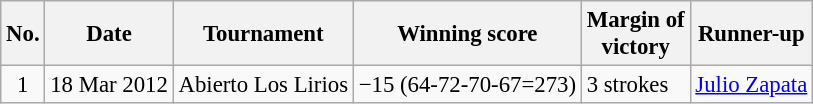<table class="wikitable" style="font-size:95%;">
<tr>
<th>No.</th>
<th>Date</th>
<th>Tournament</th>
<th>Winning score</th>
<th>Margin of<br>victory</th>
<th>Runner-up</th>
</tr>
<tr>
<td align=center>1</td>
<td align=right>18 Mar 2012</td>
<td>Abierto Los Lirios</td>
<td>−15 (64-72-70-67=273)</td>
<td>3 strokes</td>
<td> <a href='#'>Julio Zapata</a></td>
</tr>
</table>
